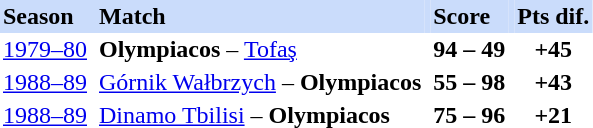<table class="toccolours" border="0" cellpadding="2" cellspacing="0" style="margin:0.5em; text-align: left;">
<tr bgcolor=#CADCFB>
<th>Season</th>
<th></th>
<th>Match</th>
<th></th>
<th>Score</th>
<th></th>
<th>Pts dif.</th>
</tr>
<tr>
<td style="text-align: center;"><a href='#'>1979–80</a></td>
<td></td>
<td style="text-align: left;"><strong>Olympiacos</strong> – <a href='#'>Tofaş</a></td>
<td></td>
<td style="text-align: center;"><strong>94 – 49</strong></td>
<td></td>
<td style="text-align: center;"><strong>+45</strong></td>
</tr>
<tr>
<td style="text-align: center;"><a href='#'>1988–89</a></td>
<td></td>
<td style="text-align: left;"><a href='#'>Górnik Wałbrzych</a> – <strong>Olympiacos</strong></td>
<td></td>
<td style="text-align: center;"><strong>55 – 98</strong></td>
<td></td>
<td style="text-align: center;"><strong>+43</strong></td>
</tr>
<tr>
<td style="text-align: center;"><a href='#'>1988–89</a></td>
<td></td>
<td style="text-align: left;"><a href='#'>Dinamo Tbilisi</a> – <strong>Olympiacos</strong></td>
<td></td>
<td style="text-align: center;"><strong>75 – 96</strong></td>
<td></td>
<td style="text-align: center;"><strong>+21</strong></td>
</tr>
</table>
